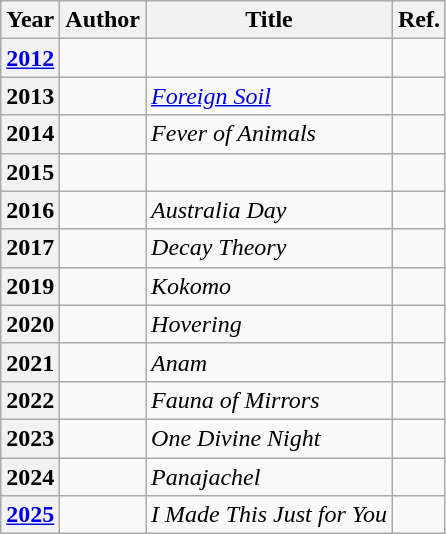<table class="wikitable sortable mw-collapsible">
<tr>
<th>Year</th>
<th>Author</th>
<th>Title</th>
<th>Ref.</th>
</tr>
<tr>
<th><a href='#'>2012</a></th>
<td></td>
<td></td>
<td></td>
</tr>
<tr>
<th>2013</th>
<td></td>
<td><em><a href='#'>Foreign Soil</a></em></td>
<td></td>
</tr>
<tr>
<th>2014</th>
<td></td>
<td><em>Fever of Animals</em></td>
<td></td>
</tr>
<tr>
<th>2015</th>
<td></td>
<td><em></em></td>
<td></td>
</tr>
<tr>
<th>2016</th>
<td></td>
<td><em>Australia Day</em></td>
<td></td>
</tr>
<tr>
<th>2017</th>
<td></td>
<td><em>Decay Theory</em></td>
<td></td>
</tr>
<tr>
<th>2019</th>
<td></td>
<td><em>Kokomo</em></td>
<td></td>
</tr>
<tr>
<th>2020</th>
<td></td>
<td><em>Hovering</em></td>
<td></td>
</tr>
<tr>
<th>2021</th>
<td></td>
<td><em>Anam</em></td>
<td></td>
</tr>
<tr>
<th>2022</th>
<td></td>
<td><em>Fauna of Mirrors</em></td>
<td></td>
</tr>
<tr>
<th>2023</th>
<td></td>
<td><em>One Divine Night</em></td>
<td></td>
</tr>
<tr>
<th>2024</th>
<td></td>
<td><em>Panajachel</em></td>
<td></td>
</tr>
<tr>
<th><a href='#'>2025</a></th>
<td></td>
<td><em>I Made This Just for You</em></td>
<td></td>
</tr>
</table>
